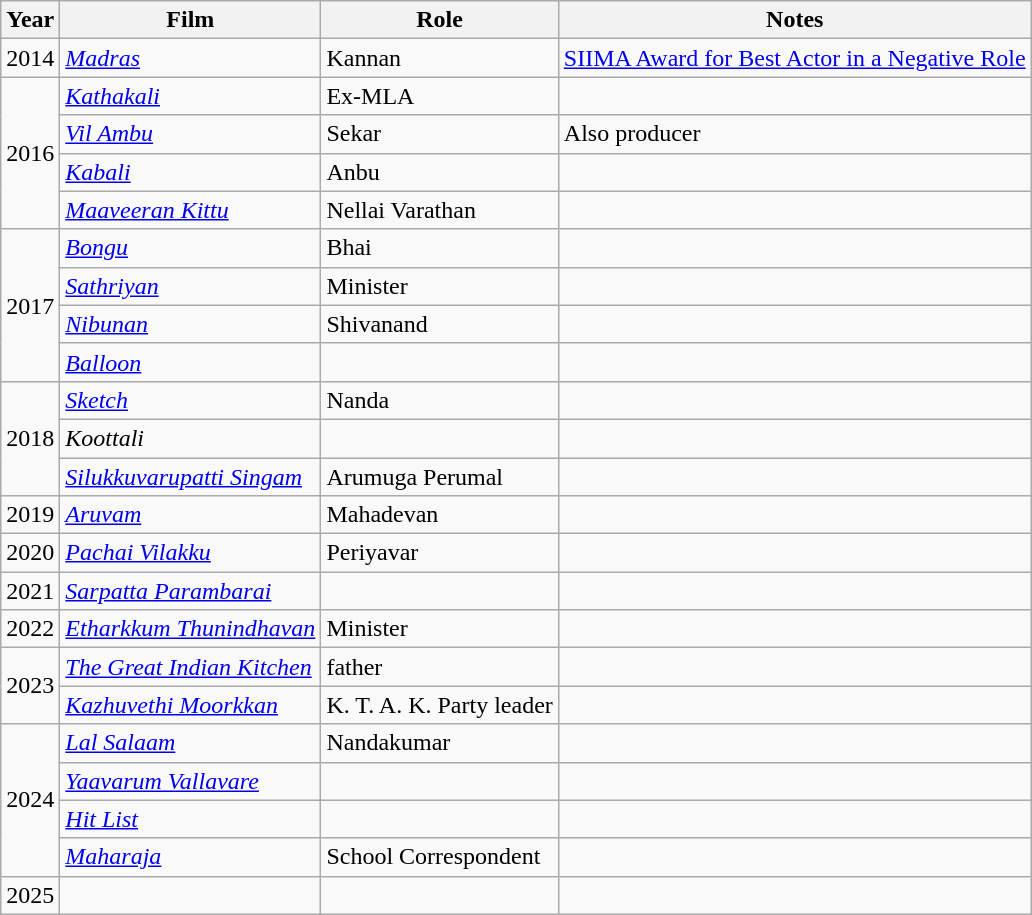<table class="wikitable sortable" style="font-size: 100%;">
<tr>
<th>Year</th>
<th>Film</th>
<th>Role</th>
<th>Notes</th>
</tr>
<tr>
<td rowspan="1">2014</td>
<td><em><a href='#'>Madras</a></em></td>
<td>Kannan</td>
<td><a href='#'>SIIMA Award for Best Actor in a Negative Role</a></td>
</tr>
<tr>
<td rowspan="4">2016</td>
<td><em><a href='#'>Kathakali</a></em></td>
<td>Ex-MLA</td>
<td></td>
</tr>
<tr>
<td><em><a href='#'>Vil Ambu</a></em></td>
<td>Sekar</td>
<td>Also producer</td>
</tr>
<tr>
<td><em><a href='#'>Kabali</a></em></td>
<td>Anbu</td>
<td></td>
</tr>
<tr>
<td><em><a href='#'>Maaveeran Kittu</a></em></td>
<td>Nellai Varathan</td>
<td></td>
</tr>
<tr>
<td rowspan="4">2017</td>
<td><em><a href='#'>Bongu</a></em></td>
<td>Bhai</td>
<td></td>
</tr>
<tr>
<td><em><a href='#'>Sathriyan</a></em></td>
<td>Minister</td>
<td></td>
</tr>
<tr>
<td><em><a href='#'>Nibunan</a></em></td>
<td>Shivanand</td>
<td></td>
</tr>
<tr>
<td><em><a href='#'>Balloon</a></em></td>
<td></td>
<td></td>
</tr>
<tr>
<td rowspan="3">2018</td>
<td><em><a href='#'>Sketch</a></em></td>
<td>Nanda</td>
<td></td>
</tr>
<tr>
<td><em>Koottali</em></td>
<td></td>
<td></td>
</tr>
<tr>
<td><em><a href='#'>Silukkuvarupatti Singam</a></em></td>
<td>Arumuga Perumal</td>
<td></td>
</tr>
<tr>
<td rowspan="1">2019</td>
<td><em><a href='#'>Aruvam</a></em></td>
<td>Mahadevan</td>
<td></td>
</tr>
<tr>
<td>2020</td>
<td><em><a href='#'>Pachai Vilakku</a></em></td>
<td>Periyavar</td>
<td></td>
</tr>
<tr>
<td>2021</td>
<td><em><a href='#'>Sarpatta Parambarai</a></em></td>
<td></td>
<td></td>
</tr>
<tr>
<td>2022</td>
<td><em><a href='#'>Etharkkum Thunindhavan</a></em></td>
<td>Minister</td>
<td></td>
</tr>
<tr>
<td rowspan="2">2023</td>
<td><em><a href='#'>The Great Indian Kitchen</a></em></td>
<td>father</td>
<td></td>
</tr>
<tr>
<td><em><a href='#'>Kazhuvethi Moorkkan</a></em></td>
<td>K. T. A. K. Party leader</td>
<td></td>
</tr>
<tr>
<td rowspan="4">2024</td>
<td><em><a href='#'>Lal Salaam</a></em></td>
<td>Nandakumar</td>
<td></td>
</tr>
<tr>
<td><em><a href='#'>Yaavarum Vallavare</a></em></td>
<td></td>
<td></td>
</tr>
<tr>
<td><em><a href='#'>Hit List</a></em></td>
<td></td>
<td></td>
</tr>
<tr>
<td><em><a href='#'>Maharaja</a></em></td>
<td>School Correspondent</td>
<td></td>
</tr>
<tr>
<td>2025</td>
<td></td>
<td></td>
<td></td>
</tr>
</table>
